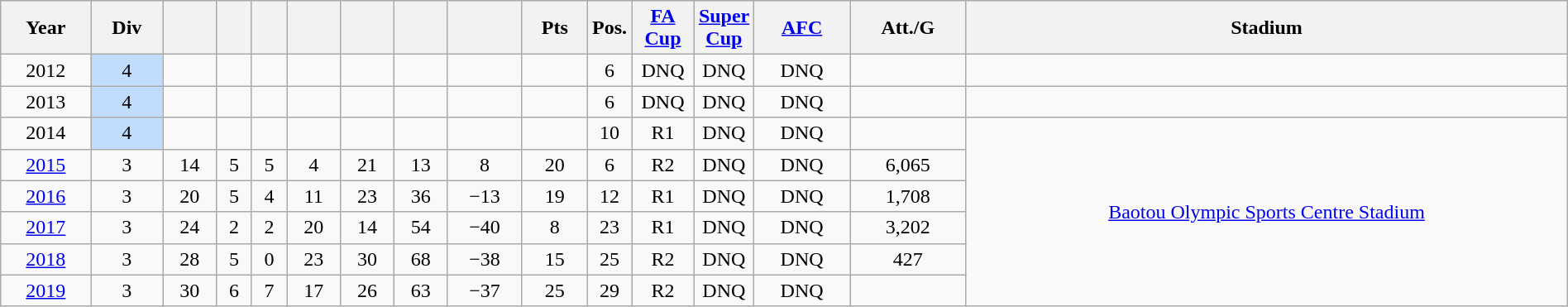<table class="wikitable sortable" width=100% style=text-align:Center>
<tr>
<th>Year</th>
<th>Div</th>
<th></th>
<th></th>
<th></th>
<th></th>
<th></th>
<th></th>
<th></th>
<th>Pts</th>
<th width=2%>Pos.</th>
<th width=4%><a href='#'>FA Cup</a></th>
<th width=2%><a href='#'>Super Cup</a></th>
<th><a href='#'>AFC</a></th>
<th>Att./G</th>
<th>Stadium</th>
</tr>
<tr>
<td>2012</td>
<td bgcolor=#c1ddfd>4</td>
<td></td>
<td></td>
<td></td>
<td></td>
<td></td>
<td></td>
<td></td>
<td></td>
<td>6</td>
<td>DNQ</td>
<td>DNQ</td>
<td>DNQ</td>
<td></td>
<td></td>
</tr>
<tr>
<td>2013</td>
<td bgcolor=#c1ddfd>4</td>
<td></td>
<td></td>
<td></td>
<td></td>
<td></td>
<td></td>
<td></td>
<td></td>
<td>6</td>
<td>DNQ</td>
<td>DNQ</td>
<td>DNQ</td>
<td></td>
<td></td>
</tr>
<tr>
<td>2014</td>
<td bgcolor=#c1ddfd>4</td>
<td></td>
<td></td>
<td></td>
<td></td>
<td></td>
<td></td>
<td></td>
<td></td>
<td>10</td>
<td>R1</td>
<td>DNQ</td>
<td>DNQ</td>
<td></td>
<td rowspan="6"><a href='#'>Baotou Olympic Sports Centre Stadium</a></td>
</tr>
<tr>
<td><a href='#'>2015</a></td>
<td>3</td>
<td>14</td>
<td>5</td>
<td>5</td>
<td>4</td>
<td>21</td>
<td>13</td>
<td>8</td>
<td>20</td>
<td>6</td>
<td>R2</td>
<td>DNQ</td>
<td>DNQ</td>
<td>6,065</td>
</tr>
<tr>
<td><a href='#'>2016</a></td>
<td>3</td>
<td>20</td>
<td>5</td>
<td>4</td>
<td>11</td>
<td>23</td>
<td>36</td>
<td>−13</td>
<td>19</td>
<td>12</td>
<td>R1</td>
<td>DNQ</td>
<td>DNQ</td>
<td>1,708</td>
</tr>
<tr>
<td><a href='#'>2017</a></td>
<td>3</td>
<td>24</td>
<td>2</td>
<td>2</td>
<td>20</td>
<td>14</td>
<td>54</td>
<td>−40</td>
<td>8</td>
<td>23</td>
<td>R1</td>
<td>DNQ</td>
<td>DNQ</td>
<td>3,202</td>
</tr>
<tr>
<td><a href='#'>2018</a></td>
<td>3</td>
<td>28</td>
<td>5</td>
<td>0</td>
<td>23</td>
<td>30</td>
<td>68</td>
<td>−38</td>
<td>15</td>
<td>25</td>
<td>R2</td>
<td>DNQ</td>
<td>DNQ</td>
<td>427</td>
</tr>
<tr>
<td><a href='#'>2019</a></td>
<td>3</td>
<td>30</td>
<td>6</td>
<td>7</td>
<td>17</td>
<td>26</td>
<td>63</td>
<td>−37</td>
<td>25</td>
<td>29</td>
<td>R2</td>
<td>DNQ</td>
<td>DNQ</td>
<td></td>
</tr>
</table>
